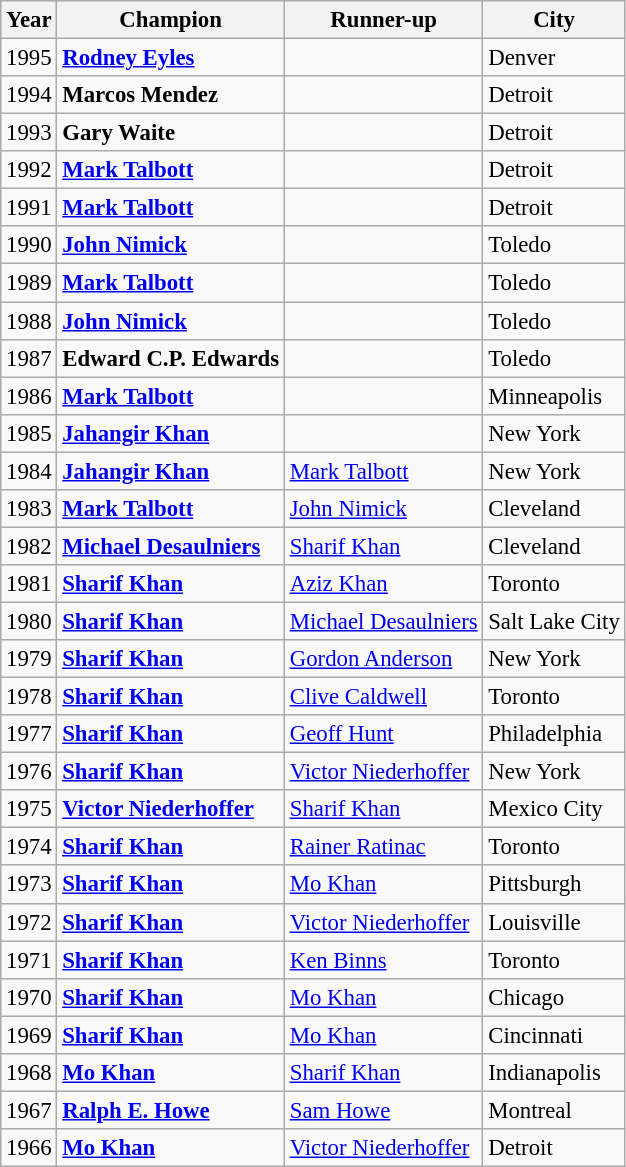<table class="wikitable" style="font-size:95%;">
<tr>
<th>Year</th>
<th>Champion</th>
<th>Runner-up</th>
<th>City</th>
</tr>
<tr>
<td>1995</td>
<td><strong><a href='#'>Rodney Eyles</a></strong></td>
<td></td>
<td>Denver</td>
</tr>
<tr>
<td>1994</td>
<td><strong>Marcos Mendez</strong></td>
<td></td>
<td>Detroit</td>
</tr>
<tr>
<td>1993</td>
<td><strong>Gary Waite</strong></td>
<td></td>
<td>Detroit</td>
</tr>
<tr>
<td>1992</td>
<td><strong><a href='#'>Mark Talbott</a></strong></td>
<td></td>
<td>Detroit</td>
</tr>
<tr>
<td>1991</td>
<td><strong><a href='#'>Mark Talbott</a></strong></td>
<td></td>
<td>Detroit</td>
</tr>
<tr>
<td>1990</td>
<td><strong><a href='#'>John Nimick</a></strong></td>
<td></td>
<td>Toledo</td>
</tr>
<tr>
<td>1989</td>
<td><strong><a href='#'>Mark Talbott</a></strong></td>
<td></td>
<td>Toledo</td>
</tr>
<tr>
<td>1988</td>
<td><strong><a href='#'>John Nimick</a></strong></td>
<td></td>
<td>Toledo</td>
</tr>
<tr>
<td>1987</td>
<td><strong>Edward C.P. Edwards</strong></td>
<td></td>
<td>Toledo</td>
</tr>
<tr>
<td>1986</td>
<td><strong><a href='#'>Mark Talbott</a></strong></td>
<td></td>
<td>Minneapolis</td>
</tr>
<tr>
<td>1985</td>
<td><strong><a href='#'>Jahangir Khan</a></strong></td>
<td></td>
<td>New York</td>
</tr>
<tr>
<td>1984</td>
<td><strong><a href='#'>Jahangir Khan</a></strong></td>
<td><a href='#'>Mark Talbott</a></td>
<td>New York</td>
</tr>
<tr>
<td>1983</td>
<td><strong><a href='#'>Mark Talbott</a></strong></td>
<td><a href='#'>John Nimick</a></td>
<td>Cleveland</td>
</tr>
<tr>
<td>1982</td>
<td><strong><a href='#'>Michael Desaulniers</a></strong></td>
<td><a href='#'>Sharif Khan</a></td>
<td>Cleveland</td>
</tr>
<tr>
<td>1981</td>
<td><strong><a href='#'>Sharif Khan</a></strong></td>
<td><a href='#'>Aziz Khan</a></td>
<td>Toronto</td>
</tr>
<tr>
<td>1980</td>
<td><strong><a href='#'>Sharif Khan</a></strong></td>
<td><a href='#'>Michael Desaulniers</a></td>
<td>Salt Lake City</td>
</tr>
<tr>
<td>1979</td>
<td><strong><a href='#'>Sharif Khan</a></strong></td>
<td><a href='#'>Gordon Anderson</a></td>
<td>New York</td>
</tr>
<tr>
<td>1978</td>
<td><strong><a href='#'>Sharif Khan</a></strong></td>
<td><a href='#'>Clive Caldwell</a></td>
<td>Toronto</td>
</tr>
<tr>
<td>1977</td>
<td><strong><a href='#'>Sharif Khan</a></strong></td>
<td><a href='#'>Geoff Hunt</a></td>
<td>Philadelphia</td>
</tr>
<tr>
<td>1976</td>
<td><strong><a href='#'>Sharif Khan</a></strong></td>
<td><a href='#'>Victor Niederhoffer</a></td>
<td>New York</td>
</tr>
<tr>
<td>1975</td>
<td><strong><a href='#'>Victor Niederhoffer</a></strong></td>
<td><a href='#'>Sharif Khan</a></td>
<td>Mexico City</td>
</tr>
<tr>
<td>1974</td>
<td><strong><a href='#'>Sharif Khan</a></strong></td>
<td><a href='#'>Rainer Ratinac</a></td>
<td>Toronto</td>
</tr>
<tr>
<td>1973</td>
<td><strong><a href='#'>Sharif Khan</a></strong></td>
<td><a href='#'>Mo Khan</a></td>
<td>Pittsburgh</td>
</tr>
<tr>
<td>1972</td>
<td><strong><a href='#'>Sharif Khan</a></strong></td>
<td><a href='#'>Victor Niederhoffer</a></td>
<td>Louisville</td>
</tr>
<tr>
<td>1971</td>
<td><strong><a href='#'>Sharif Khan</a></strong></td>
<td><a href='#'>Ken Binns</a></td>
<td>Toronto</td>
</tr>
<tr>
<td>1970</td>
<td><strong><a href='#'>Sharif Khan</a></strong></td>
<td><a href='#'>Mo Khan</a></td>
<td>Chicago</td>
</tr>
<tr>
<td>1969</td>
<td><strong><a href='#'>Sharif Khan</a></strong></td>
<td><a href='#'>Mo Khan</a></td>
<td>Cincinnati</td>
</tr>
<tr>
<td>1968</td>
<td><strong><a href='#'>Mo Khan</a></strong></td>
<td><a href='#'>Sharif Khan</a></td>
<td>Indianapolis</td>
</tr>
<tr>
<td>1967</td>
<td><strong><a href='#'>Ralph E. Howe</a></strong></td>
<td><a href='#'>Sam Howe</a></td>
<td>Montreal</td>
</tr>
<tr>
<td>1966</td>
<td><strong><a href='#'>Mo Khan</a></strong></td>
<td><a href='#'>Victor Niederhoffer</a></td>
<td>Detroit</td>
</tr>
</table>
